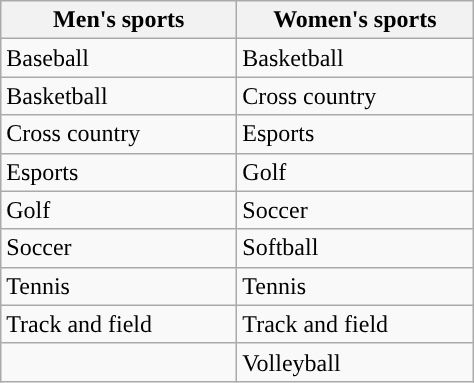<table class="wikitable"; style= "text-align: ">
<tr>
<th width=150px>Men's sports</th>
<th width=150px>Women's sports</th>
</tr>
<tr>
<td>Baseball</td>
<td>Basketball</td>
</tr>
<tr>
<td>Basketball</td>
<td>Cross country</td>
</tr>
<tr>
<td>Cross country</td>
<td>Esports</td>
</tr>
<tr>
<td>Esports</td>
<td>Golf</td>
</tr>
<tr>
<td>Golf</td>
<td>Soccer</td>
</tr>
<tr>
<td>Soccer</td>
<td>Softball</td>
</tr>
<tr>
<td>Tennis</td>
<td>Tennis</td>
</tr>
<tr>
<td>Track and field</td>
<td>Track and field</td>
</tr>
<tr>
<td></td>
<td>Volleyball</td>
</tr>
</table>
